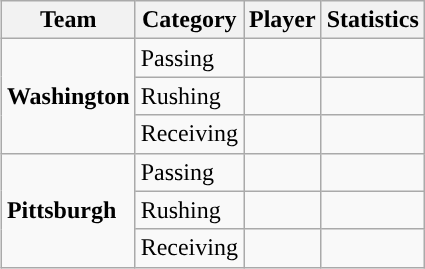<table class="wikitable" style="float: right;">
<tr>
<th>Team</th>
<th>Category</th>
<th>Player</th>
<th>Statistics</th>
</tr>
<tr>
<td rowspan=3><strong>Washington</strong></td>
<td>Passing</td>
<td></td>
<td></td>
</tr>
<tr>
<td>Rushing</td>
<td></td>
<td></td>
</tr>
<tr>
<td>Receiving</td>
<td></td>
<td></td>
</tr>
<tr>
<td rowspan=3><strong>Pittsburgh</strong></td>
<td>Passing</td>
<td></td>
<td></td>
</tr>
<tr>
<td>Rushing</td>
<td></td>
<td></td>
</tr>
<tr>
<td>Receiving</td>
<td></td>
<td></td>
</tr>
</table>
